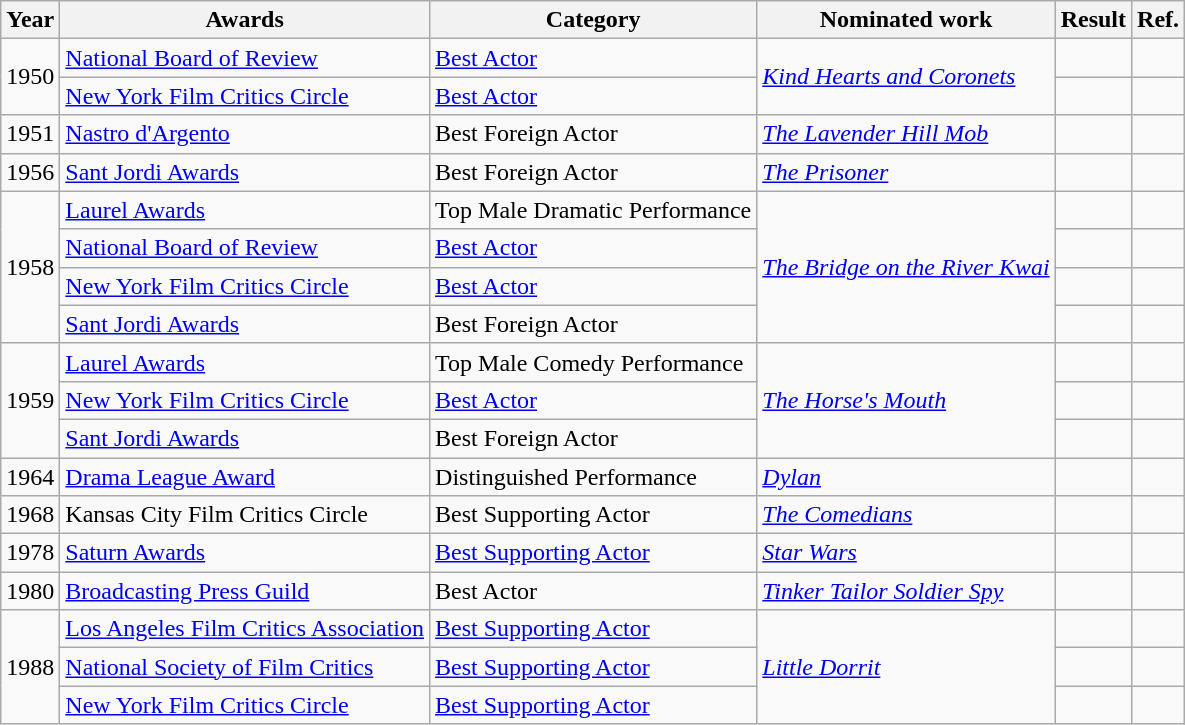<table class="wikitable">
<tr>
<th>Year</th>
<th>Awards</th>
<th>Category</th>
<th>Nominated work</th>
<th>Result</th>
<th>Ref.</th>
</tr>
<tr>
<td rowspan="2">1950</td>
<td><a href='#'>National Board of Review</a></td>
<td><a href='#'>Best Actor</a></td>
<td rowspan="2"><a href='#'><em>Kind Hearts and Coronets</em></a></td>
<td></td>
<td></td>
</tr>
<tr>
<td><a href='#'>New York Film Critics Circle</a></td>
<td><a href='#'>Best Actor</a></td>
<td></td>
<td></td>
</tr>
<tr>
<td>1951</td>
<td><a href='#'>Nastro d'Argento</a></td>
<td>Best Foreign Actor</td>
<td><a href='#'><em>The Lavender Hill Mob</em></a></td>
<td></td>
<td></td>
</tr>
<tr>
<td>1956</td>
<td><a href='#'>Sant Jordi Awards</a></td>
<td>Best Foreign Actor</td>
<td><a href='#'><em>The Prisoner</em></a></td>
<td></td>
<td></td>
</tr>
<tr>
<td rowspan="4">1958</td>
<td><a href='#'>Laurel Awards</a></td>
<td>Top Male Dramatic Performance</td>
<td rowspan="4"><a href='#'><em>The Bridge on the River Kwai</em></a></td>
<td></td>
<td></td>
</tr>
<tr>
<td><a href='#'>National Board of Review</a></td>
<td><a href='#'>Best Actor</a></td>
<td></td>
<td></td>
</tr>
<tr>
<td><a href='#'>New York Film Critics Circle</a></td>
<td><a href='#'>Best Actor</a></td>
<td></td>
<td></td>
</tr>
<tr>
<td><a href='#'>Sant Jordi Awards</a></td>
<td>Best Foreign Actor</td>
<td></td>
<td></td>
</tr>
<tr>
<td rowspan="3">1959</td>
<td><a href='#'>Laurel Awards</a></td>
<td>Top Male Comedy Performance</td>
<td rowspan="3"><a href='#'><em>The Horse's Mouth</em></a></td>
<td></td>
<td></td>
</tr>
<tr>
<td><a href='#'>New York Film Critics Circle</a></td>
<td><a href='#'>Best Actor</a></td>
<td></td>
<td></td>
</tr>
<tr>
<td><a href='#'>Sant Jordi Awards</a></td>
<td>Best Foreign Actor</td>
<td></td>
<td></td>
</tr>
<tr>
<td>1964</td>
<td><a href='#'>Drama League Award</a></td>
<td>Distinguished Performance</td>
<td><a href='#'><em>Dylan</em></a></td>
<td></td>
<td></td>
</tr>
<tr>
<td>1968</td>
<td>Kansas City Film Critics Circle</td>
<td>Best Supporting Actor</td>
<td><a href='#'><em>The Comedians</em></a></td>
<td></td>
<td></td>
</tr>
<tr>
<td>1978</td>
<td><a href='#'>Saturn Awards</a></td>
<td><a href='#'>Best Supporting Actor</a></td>
<td><a href='#'><em>Star Wars</em></a></td>
<td></td>
<td></td>
</tr>
<tr>
<td>1980</td>
<td><a href='#'>Broadcasting Press Guild</a></td>
<td>Best Actor</td>
<td><a href='#'><em>Tinker Tailor Soldier Spy</em></a></td>
<td></td>
<td></td>
</tr>
<tr>
<td rowspan="3">1988</td>
<td><a href='#'>Los Angeles Film Critics Association</a></td>
<td><a href='#'>Best Supporting Actor</a></td>
<td rowspan="3"><a href='#'><em>Little Dorrit</em></a></td>
<td></td>
<td></td>
</tr>
<tr>
<td><a href='#'>National Society of Film Critics</a></td>
<td><a href='#'>Best Supporting Actor</a></td>
<td></td>
<td></td>
</tr>
<tr>
<td><a href='#'>New York Film Critics Circle</a></td>
<td><a href='#'>Best Supporting Actor</a></td>
<td></td>
<td></td>
</tr>
</table>
